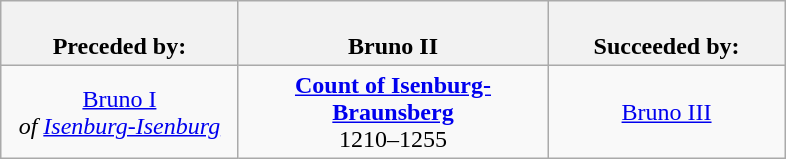<table class="wikitable" style="margin:1em auto;">
<tr align="center">
<th width=150px><br>Preceded by:</th>
<th width=200px><br>Bruno II</th>
<th width=150px><br>Succeeded by:</th>
</tr>
<tr align="center">
<td><a href='#'>Bruno I</a><br><em>of <a href='#'>Isenburg-Isenburg</a></em></td>
<td><strong><a href='#'>Count of Isenburg-Braunsberg</a></strong><br>1210–1255</td>
<td><a href='#'>Bruno III</a><br></td>
</tr>
</table>
